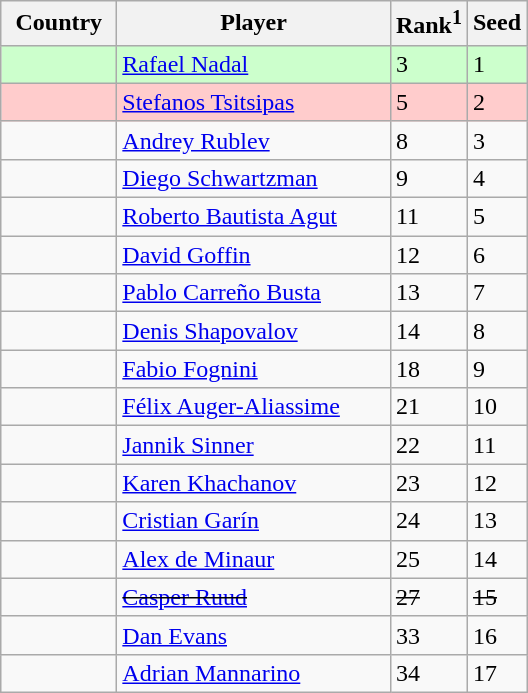<table class=wikitable>
<tr>
<th width="70">Country</th>
<th width="175">Player</th>
<th>Rank<sup>1</sup></th>
<th>Seed</th>
</tr>
<tr style="background:#cfc;">
<td></td>
<td><a href='#'>Rafael Nadal</a></td>
<td>3</td>
<td>1</td>
</tr>
<tr style="background:#fcc;">
<td></td>
<td><a href='#'>Stefanos Tsitsipas</a></td>
<td>5</td>
<td>2</td>
</tr>
<tr>
<td></td>
<td><a href='#'>Andrey Rublev</a></td>
<td>8</td>
<td>3</td>
</tr>
<tr>
<td></td>
<td><a href='#'>Diego Schwartzman</a></td>
<td>9</td>
<td>4</td>
</tr>
<tr>
<td></td>
<td><a href='#'>Roberto Bautista Agut</a></td>
<td>11</td>
<td>5</td>
</tr>
<tr>
<td></td>
<td><a href='#'>David Goffin</a></td>
<td>12</td>
<td>6</td>
</tr>
<tr>
<td></td>
<td><a href='#'>Pablo Carreño Busta</a></td>
<td>13</td>
<td>7</td>
</tr>
<tr>
<td></td>
<td><a href='#'>Denis Shapovalov</a></td>
<td>14</td>
<td>8</td>
</tr>
<tr>
<td></td>
<td><a href='#'>Fabio Fognini</a></td>
<td>18</td>
<td>9</td>
</tr>
<tr>
<td></td>
<td><a href='#'>Félix Auger-Aliassime</a></td>
<td>21</td>
<td>10</td>
</tr>
<tr>
<td></td>
<td><a href='#'>Jannik Sinner</a></td>
<td>22</td>
<td>11</td>
</tr>
<tr>
<td></td>
<td><a href='#'>Karen Khachanov</a></td>
<td>23</td>
<td>12</td>
</tr>
<tr>
<td></td>
<td><a href='#'>Cristian Garín</a></td>
<td>24</td>
<td>13</td>
</tr>
<tr>
<td></td>
<td><a href='#'>Alex de Minaur</a></td>
<td>25</td>
<td>14</td>
</tr>
<tr>
<td><s></s></td>
<td><s><a href='#'>Casper Ruud</a></s></td>
<td><s>27</s></td>
<td><s>15</s></td>
</tr>
<tr>
<td></td>
<td><a href='#'>Dan Evans</a></td>
<td>33</td>
<td>16</td>
</tr>
<tr>
<td></td>
<td><a href='#'>Adrian Mannarino</a></td>
<td>34</td>
<td>17</td>
</tr>
</table>
